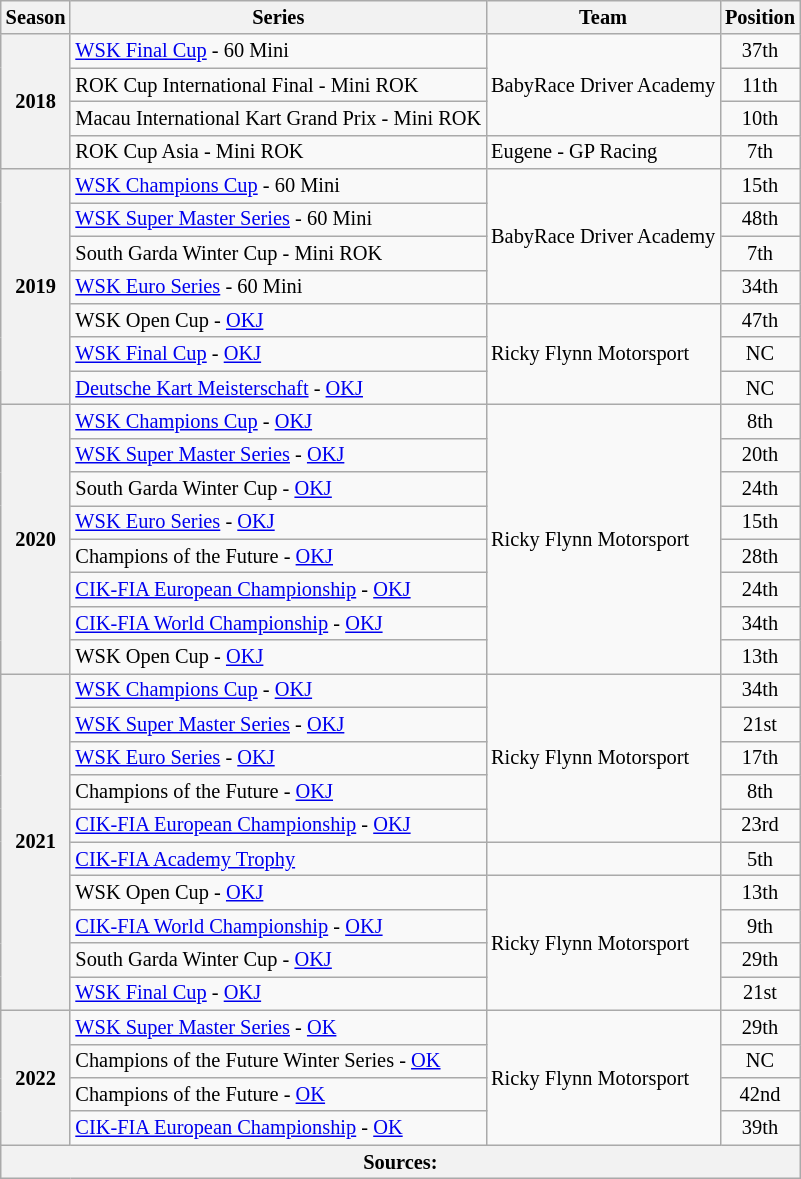<table class="wikitable" style="font-size: 85%; text-align:center">
<tr>
<th>Season</th>
<th>Series</th>
<th>Team</th>
<th>Position</th>
</tr>
<tr>
<th rowspan="4">2018</th>
<td align="left"><a href='#'>WSK Final Cup</a> - 60 Mini</td>
<td rowspan="3" align="left">BabyRace Driver Academy</td>
<td>37th</td>
</tr>
<tr>
<td align="left">ROK Cup International Final - Mini ROK</td>
<td>11th</td>
</tr>
<tr>
<td align="left">Macau International Kart Grand Prix - Mini ROK</td>
<td>10th</td>
</tr>
<tr>
<td align="left">ROK Cup Asia - Mini ROK</td>
<td align="left">Eugene - GP Racing</td>
<td>7th</td>
</tr>
<tr>
<th rowspan="7">2019</th>
<td align="left"><a href='#'>WSK Champions Cup</a> - 60 Mini</td>
<td rowspan="4"  align="left">BabyRace Driver Academy</td>
<td>15th</td>
</tr>
<tr>
<td align="left"><a href='#'>WSK Super Master Series</a> - 60 Mini</td>
<td>48th</td>
</tr>
<tr>
<td align="left">South Garda Winter Cup - Mini ROK</td>
<td>7th</td>
</tr>
<tr>
<td align="left"><a href='#'>WSK Euro Series</a> - 60 Mini</td>
<td>34th</td>
</tr>
<tr>
<td align="left">WSK Open Cup - <a href='#'>OKJ</a></td>
<td rowspan="3"  align="left">Ricky Flynn Motorsport</td>
<td>47th</td>
</tr>
<tr>
<td align="left"><a href='#'>WSK Final Cup</a> - <a href='#'>OKJ</a></td>
<td>NC</td>
</tr>
<tr>
<td align="left"><a href='#'>Deutsche Kart Meisterschaft</a> - <a href='#'>OKJ</a></td>
<td>NC</td>
</tr>
<tr>
<th rowspan="8">2020</th>
<td align="left"><a href='#'>WSK Champions Cup</a> - <a href='#'>OKJ</a></td>
<td rowspan="8"  align="left">Ricky Flynn Motorsport</td>
<td>8th</td>
</tr>
<tr>
<td align="left"><a href='#'>WSK Super Master Series</a> - <a href='#'>OKJ</a></td>
<td>20th</td>
</tr>
<tr>
<td align="left">South Garda Winter Cup - <a href='#'>OKJ</a></td>
<td>24th</td>
</tr>
<tr>
<td align="left"><a href='#'>WSK Euro Series</a> - <a href='#'>OKJ</a></td>
<td>15th</td>
</tr>
<tr>
<td align="left">Champions of the Future - <a href='#'>OKJ</a></td>
<td>28th</td>
</tr>
<tr>
<td align="left"><a href='#'>CIK-FIA European Championship</a> - <a href='#'>OKJ</a></td>
<td>24th</td>
</tr>
<tr>
<td align="left"><a href='#'>CIK-FIA World Championship</a> - <a href='#'>OKJ</a></td>
<td>34th</td>
</tr>
<tr>
<td align="left">WSK Open Cup - <a href='#'>OKJ</a></td>
<td>13th</td>
</tr>
<tr>
<th rowspan="10">2021</th>
<td align="left"><a href='#'>WSK Champions Cup</a> - <a href='#'>OKJ</a></td>
<td rowspan="5"  align="left">Ricky Flynn Motorsport</td>
<td>34th</td>
</tr>
<tr>
<td align="left"><a href='#'>WSK Super Master Series</a> - <a href='#'>OKJ</a></td>
<td>21st</td>
</tr>
<tr>
<td align="left"><a href='#'>WSK Euro Series</a> - <a href='#'>OKJ</a></td>
<td>17th</td>
</tr>
<tr>
<td align="left">Champions of the Future - <a href='#'>OKJ</a></td>
<td>8th</td>
</tr>
<tr>
<td align="left"><a href='#'>CIK-FIA European Championship</a> - <a href='#'>OKJ</a></td>
<td>23rd</td>
</tr>
<tr>
<td align="left"><a href='#'>CIK-FIA Academy Trophy</a></td>
<td></td>
<td>5th</td>
</tr>
<tr>
<td align="left">WSK Open Cup - <a href='#'>OKJ</a></td>
<td rowspan="4"  align="left">Ricky Flynn Motorsport</td>
<td>13th</td>
</tr>
<tr>
<td align="left"><a href='#'>CIK-FIA World Championship</a> - <a href='#'>OKJ</a></td>
<td>9th</td>
</tr>
<tr>
<td align="left">South Garda Winter Cup - <a href='#'>OKJ</a></td>
<td>29th</td>
</tr>
<tr>
<td align="left"><a href='#'>WSK Final Cup</a> - <a href='#'>OKJ</a></td>
<td>21st</td>
</tr>
<tr>
<th rowspan="4">2022</th>
<td align="left"><a href='#'>WSK Super Master Series</a> - <a href='#'>OK</a></td>
<td rowspan="4"  align="left">Ricky Flynn Motorsport</td>
<td>29th</td>
</tr>
<tr>
<td align="left">Champions of the Future Winter Series - <a href='#'>OK</a></td>
<td>NC</td>
</tr>
<tr>
<td align="left">Champions of the Future - <a href='#'>OK</a></td>
<td>42nd</td>
</tr>
<tr>
<td align="left"><a href='#'>CIK-FIA European Championship</a> - <a href='#'>OK</a></td>
<td>39th</td>
</tr>
<tr>
<th colspan="4">Sources:</th>
</tr>
</table>
